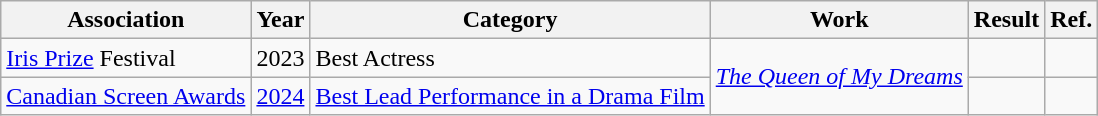<table class="wikitable">
<tr>
<th>Association</th>
<th>Year</th>
<th>Category</th>
<th>Work</th>
<th>Result</th>
<th>Ref.</th>
</tr>
<tr>
<td><a href='#'>Iris Prize</a> Festival</td>
<td>2023</td>
<td>Best Actress</td>
<td rowspan=2><em><a href='#'>The Queen of My Dreams</a></em></td>
<td></td>
<td></td>
</tr>
<tr>
<td><a href='#'>Canadian Screen Awards</a></td>
<td><a href='#'>2024</a></td>
<td><a href='#'>Best Lead Performance in a Drama Film</a></td>
<td></td>
<td></td>
</tr>
</table>
